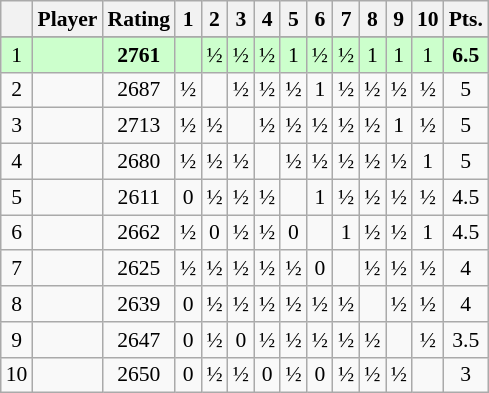<table class="wikitable" style="font-size: 90%; text-align: center;">
<tr>
<th></th>
<th>Player</th>
<th>Rating</th>
<th>1</th>
<th>2</th>
<th>3</th>
<th>4</th>
<th>5</th>
<th>6</th>
<th>7</th>
<th>8</th>
<th>9</th>
<th>10</th>
<th>Pts.</th>
</tr>
<tr>
</tr>
<tr style="background:#ccffcc">
<td>1</td>
<td align="left"><strong></strong></td>
<td><strong>2761</strong></td>
<td></td>
<td>½</td>
<td>½</td>
<td>½</td>
<td>1</td>
<td>½</td>
<td>½</td>
<td>1</td>
<td>1</td>
<td>1</td>
<td><strong>6.5</strong></td>
</tr>
<tr>
<td>2</td>
<td align="left"></td>
<td>2687</td>
<td>½</td>
<td></td>
<td>½</td>
<td>½</td>
<td>½</td>
<td>1</td>
<td>½</td>
<td>½</td>
<td>½</td>
<td>½</td>
<td>5</td>
</tr>
<tr>
<td>3</td>
<td align="left"></td>
<td>2713</td>
<td>½</td>
<td>½</td>
<td></td>
<td>½</td>
<td>½</td>
<td>½</td>
<td>½</td>
<td>½</td>
<td>1</td>
<td>½</td>
<td>5</td>
</tr>
<tr>
<td>4</td>
<td align="left"></td>
<td>2680</td>
<td>½</td>
<td>½</td>
<td>½</td>
<td></td>
<td>½</td>
<td>½</td>
<td>½</td>
<td>½</td>
<td>½</td>
<td>1</td>
<td>5</td>
</tr>
<tr>
<td>5</td>
<td align="left"></td>
<td>2611</td>
<td>0</td>
<td>½</td>
<td>½</td>
<td>½</td>
<td></td>
<td>1</td>
<td>½</td>
<td>½</td>
<td>½</td>
<td>½</td>
<td>4.5</td>
</tr>
<tr>
<td>6</td>
<td align="left"></td>
<td>2662</td>
<td>½</td>
<td>0</td>
<td>½</td>
<td>½</td>
<td>0</td>
<td></td>
<td>1</td>
<td>½</td>
<td>½</td>
<td>1</td>
<td>4.5</td>
</tr>
<tr>
<td>7</td>
<td align="left"></td>
<td>2625</td>
<td>½</td>
<td>½</td>
<td>½</td>
<td>½</td>
<td>½</td>
<td>0</td>
<td></td>
<td>½</td>
<td>½</td>
<td>½</td>
<td>4</td>
</tr>
<tr>
<td>8</td>
<td align="left"></td>
<td>2639</td>
<td>0</td>
<td>½</td>
<td>½</td>
<td>½</td>
<td>½</td>
<td>½</td>
<td>½</td>
<td></td>
<td>½</td>
<td>½</td>
<td>4</td>
</tr>
<tr>
<td>9</td>
<td align="left"></td>
<td>2647</td>
<td>0</td>
<td>½</td>
<td>0</td>
<td>½</td>
<td>½</td>
<td>½</td>
<td>½</td>
<td>½</td>
<td></td>
<td>½</td>
<td>3.5</td>
</tr>
<tr>
<td>10</td>
<td align="left"></td>
<td>2650</td>
<td>0</td>
<td>½</td>
<td>½</td>
<td>0</td>
<td>½</td>
<td>0</td>
<td>½</td>
<td>½</td>
<td>½</td>
<td></td>
<td>3</td>
</tr>
</table>
